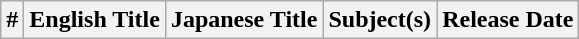<table class="wikitable plainrowheaders">
<tr>
<th>#</th>
<th>English Title</th>
<th>Japanese Title</th>
<th>Subject(s)</th>
<th>Release Date<br>











































</th>
</tr>
</table>
